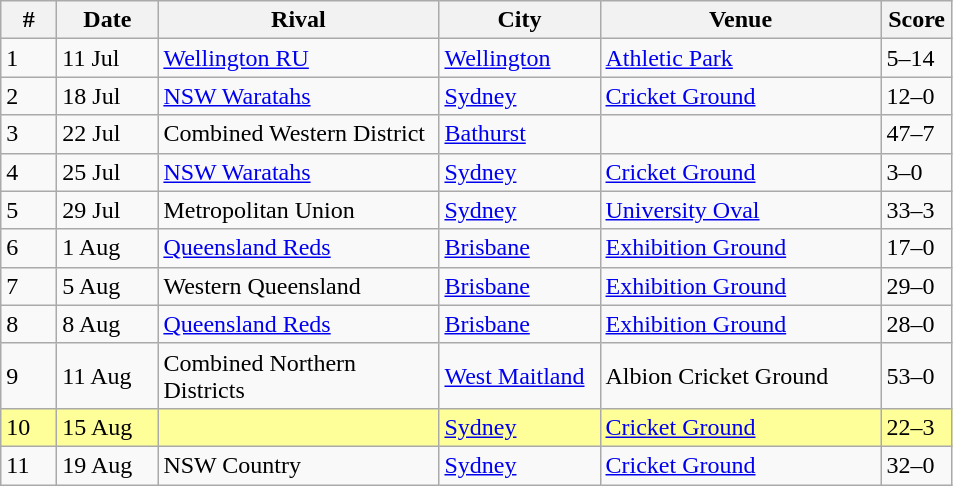<table class="wikitable sortable">
<tr>
<th width=30px>#</th>
<th width=60px>Date</th>
<th width=180px>Rival</th>
<th width=100px>City</th>
<th width=180px>Venue</th>
<th width=40px>Score</th>
</tr>
<tr>
<td>1</td>
<td>11 Jul</td>
<td><a href='#'>Wellington RU</a></td>
<td><a href='#'>Wellington</a></td>
<td><a href='#'>Athletic Park</a></td>
<td>5–14</td>
</tr>
<tr>
<td>2</td>
<td>18 Jul</td>
<td><a href='#'>NSW Waratahs</a></td>
<td><a href='#'>Sydney</a></td>
<td><a href='#'>Cricket Ground</a></td>
<td>12–0</td>
</tr>
<tr>
<td>3</td>
<td>22 Jul</td>
<td>Combined Western District</td>
<td><a href='#'>Bathurst</a></td>
<td></td>
<td>47–7</td>
</tr>
<tr>
<td>4</td>
<td>25 Jul</td>
<td><a href='#'>NSW Waratahs</a></td>
<td><a href='#'>Sydney</a></td>
<td><a href='#'>Cricket Ground</a></td>
<td>3–0</td>
</tr>
<tr>
<td>5</td>
<td>29 Jul</td>
<td>Metropolitan Union</td>
<td><a href='#'>Sydney</a></td>
<td><a href='#'>University Oval</a></td>
<td>33–3</td>
</tr>
<tr>
<td>6</td>
<td>1 Aug</td>
<td><a href='#'>Queensland Reds</a></td>
<td><a href='#'>Brisbane</a></td>
<td><a href='#'>Exhibition Ground</a></td>
<td>17–0</td>
</tr>
<tr>
<td>7</td>
<td>5 Aug</td>
<td>Western Queensland</td>
<td><a href='#'>Brisbane</a></td>
<td><a href='#'>Exhibition Ground</a></td>
<td>29–0</td>
</tr>
<tr>
<td>8</td>
<td>8 Aug</td>
<td><a href='#'>Queensland Reds</a></td>
<td><a href='#'>Brisbane</a></td>
<td><a href='#'>Exhibition Ground</a></td>
<td>28–0</td>
</tr>
<tr>
<td>9</td>
<td>11 Aug</td>
<td>Combined Northern Districts</td>
<td><a href='#'>West Maitland</a></td>
<td>Albion Cricket Ground</td>
<td>53–0</td>
</tr>
<tr bgcolor=#ffff99>
<td>10</td>
<td>15 Aug</td>
<td></td>
<td><a href='#'>Sydney</a></td>
<td><a href='#'>Cricket Ground</a></td>
<td>22–3</td>
</tr>
<tr>
<td>11</td>
<td>19 Aug</td>
<td>NSW Country</td>
<td><a href='#'>Sydney</a></td>
<td><a href='#'>Cricket Ground</a></td>
<td>32–0</td>
</tr>
</table>
